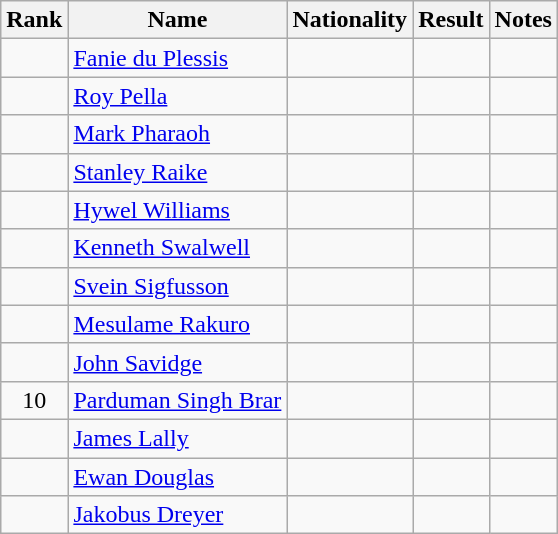<table class="wikitable sortable" style=" text-align:center">
<tr>
<th>Rank</th>
<th>Name</th>
<th>Nationality</th>
<th>Result</th>
<th>Notes</th>
</tr>
<tr>
<td></td>
<td align=left><a href='#'>Fanie du Plessis</a></td>
<td align=left></td>
<td></td>
<td></td>
</tr>
<tr>
<td></td>
<td align=left><a href='#'>Roy Pella</a></td>
<td align=left></td>
<td></td>
<td></td>
</tr>
<tr>
<td></td>
<td align=left><a href='#'>Mark Pharaoh</a></td>
<td align=left></td>
<td></td>
<td></td>
</tr>
<tr>
<td></td>
<td align=left><a href='#'>Stanley Raike</a></td>
<td align=left></td>
<td></td>
<td></td>
</tr>
<tr>
<td></td>
<td align=left><a href='#'>Hywel Williams</a></td>
<td align=left></td>
<td></td>
<td></td>
</tr>
<tr>
<td></td>
<td align=left><a href='#'>Kenneth Swalwell</a></td>
<td align=left></td>
<td></td>
<td></td>
</tr>
<tr>
<td></td>
<td align=left><a href='#'>Svein Sigfusson</a></td>
<td align=left></td>
<td></td>
<td></td>
</tr>
<tr>
<td></td>
<td align=left><a href='#'>Mesulame Rakuro</a></td>
<td align=left></td>
<td></td>
<td></td>
</tr>
<tr>
<td></td>
<td align=left><a href='#'>John Savidge</a></td>
<td align=left></td>
<td></td>
<td></td>
</tr>
<tr>
<td>10</td>
<td align=left><a href='#'>Parduman Singh Brar</a></td>
<td align=left></td>
<td></td>
<td></td>
</tr>
<tr>
<td></td>
<td align=left><a href='#'>James Lally</a></td>
<td align=left></td>
<td></td>
<td></td>
</tr>
<tr>
<td></td>
<td align=left><a href='#'>Ewan Douglas</a></td>
<td align=left></td>
<td></td>
<td></td>
</tr>
<tr>
<td></td>
<td align=left><a href='#'>Jakobus Dreyer</a></td>
<td align=left></td>
<td></td>
<td></td>
</tr>
</table>
